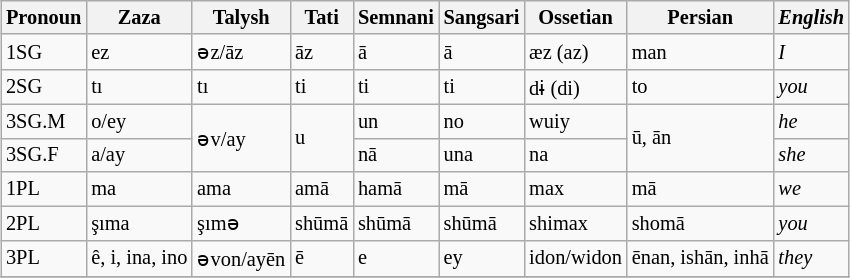<table class="wikitable" style="margin:1em auto; font-size:85%;">
<tr bgcolor="#F2F2F2">
<th>Pronoun</th>
<th>Zaza</th>
<th>Talysh</th>
<th>Tati</th>
<th>Semnani</th>
<th>Sangsari</th>
<th>Ossetian</th>
<th>Persian</th>
<th><em>English</em></th>
</tr>
<tr>
<td>1SG</td>
<td>ez</td>
<td>əz/āz</td>
<td>āz</td>
<td>ā</td>
<td>ā</td>
<td>æz (az)</td>
<td>man</td>
<td><em>I</em></td>
</tr>
<tr>
<td>2SG</td>
<td>tı</td>
<td>tı</td>
<td>ti</td>
<td>ti</td>
<td>ti</td>
<td>dɨ (di)</td>
<td>to</td>
<td><em>you</em></td>
</tr>
<tr>
<td>3SG.M</td>
<td>o/ey</td>
<td rowspan=2>əv/ay</td>
<td rowspan=2>u</td>
<td>un</td>
<td>no</td>
<td>wuiy</td>
<td rowspan=2>ū, ān</td>
<td><em>he</em></td>
</tr>
<tr>
<td>3SG.F</td>
<td>a/ay</td>
<td>nā</td>
<td>una</td>
<td>na</td>
<td><em>she</em></td>
</tr>
<tr>
<td>1PL</td>
<td>ma</td>
<td>ama</td>
<td>amā</td>
<td>hamā</td>
<td>mā</td>
<td>max</td>
<td>mā</td>
<td><em>we</em></td>
</tr>
<tr>
<td>2PL</td>
<td>şıma</td>
<td>şımə</td>
<td>shūmā</td>
<td>shūmā</td>
<td>shūmā</td>
<td>shimax</td>
<td>shomā</td>
<td><em>you</em></td>
</tr>
<tr>
<td>3PL</td>
<td>ê, i, ina, ino</td>
<td>əvon/ayēn</td>
<td>ē</td>
<td>e</td>
<td>ey</td>
<td>idon/widon</td>
<td>ēnan, ishān, inhā</td>
<td><em>they</em></td>
</tr>
<tr>
</tr>
</table>
